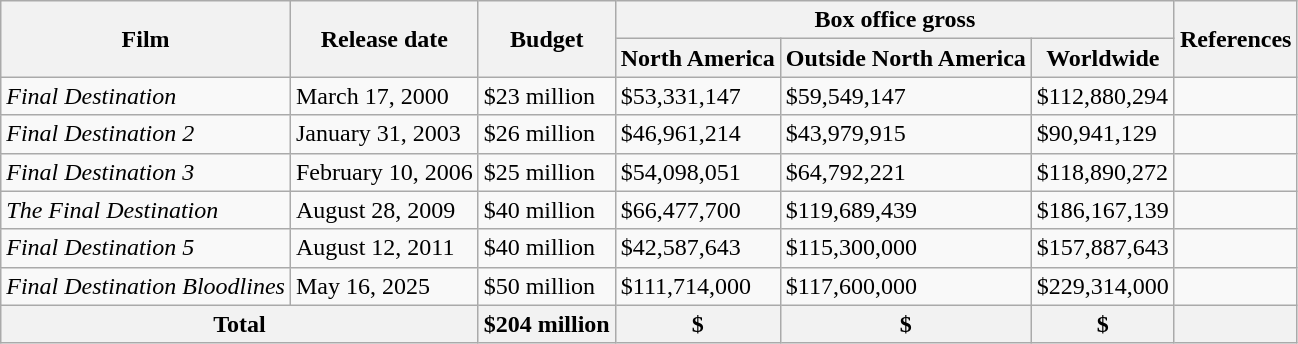<table class="wikitable sortable" text-align:center;">
<tr>
<th rowspan="2">Film</th>
<th rowspan="2">Release date</th>
<th rowspan="2">Budget</th>
<th colspan="3">Box office gross</th>
<th rowspan="2" class="unsortable">References</th>
</tr>
<tr>
<th>North America</th>
<th>Outside North America</th>
<th>Worldwide</th>
</tr>
<tr>
<td style="text-align:left;"><em>Final Destination</em></td>
<td>March 17, 2000</td>
<td>$23 million</td>
<td>$53,331,147</td>
<td>$59,549,147</td>
<td>$112,880,294</td>
<td></td>
</tr>
<tr>
<td style="text-align:left;"><em>Final Destination 2</em></td>
<td>January 31, 2003</td>
<td>$26 million</td>
<td>$46,961,214</td>
<td>$43,979,915</td>
<td>$90,941,129</td>
<td></td>
</tr>
<tr>
<td style="text-align:left;"><em>Final Destination 3</em></td>
<td>February 10, 2006</td>
<td>$25 million</td>
<td>$54,098,051</td>
<td>$64,792,221</td>
<td>$118,890,272</td>
<td></td>
</tr>
<tr>
<td style="text-align:left;"><em>The Final Destination</em></td>
<td>August 28, 2009</td>
<td>$40 million</td>
<td>$66,477,700</td>
<td>$119,689,439</td>
<td>$186,167,139</td>
<td></td>
</tr>
<tr>
<td style="text-align:left;"><em>Final Destination 5</em></td>
<td>August 12, 2011</td>
<td>$40 million</td>
<td>$42,587,643</td>
<td>$115,300,000</td>
<td>$157,887,643</td>
<td></td>
</tr>
<tr>
<td style="text-align:left;"><em>Final Destination Bloodlines</em></td>
<td>May 16, 2025</td>
<td>$50 million</td>
<td>$111,714,000</td>
<td>$117,600,000</td>
<td>$229,314,000</td>
<td></td>
</tr>
<tr>
<th colspan="2">Total</th>
<th>$204 million</th>
<th>$</th>
<th>$</th>
<th>$</th>
<th></th>
</tr>
</table>
